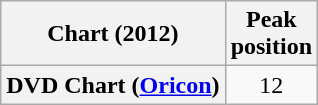<table class="wikitable plainrowheaders" style="text-align:center">
<tr>
<th scope="col">Chart (2012)</th>
<th scope="col">Peak<br> position</th>
</tr>
<tr>
<th scope="row">DVD Chart (<a href='#'>Oricon</a>)</th>
<td>12</td>
</tr>
</table>
